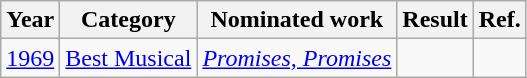<table class="wikitable">
<tr>
<th>Year</th>
<th>Category</th>
<th>Nominated work</th>
<th>Result</th>
<th>Ref.</th>
</tr>
<tr>
<td><a href='#'>1969</a></td>
<td><a href='#'>Best Musical</a></td>
<td><em><a href='#'>Promises, Promises</a></em> <br> </td>
<td></td>
<td align="center"></td>
</tr>
</table>
